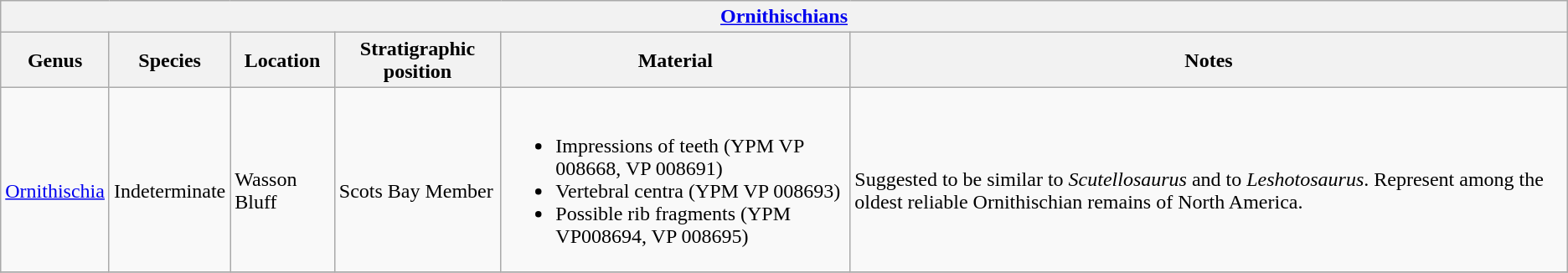<table class="wikitable" align="center">
<tr>
<th colspan="7" align="center"><strong><a href='#'>Ornithischians</a></strong></th>
</tr>
<tr>
<th>Genus</th>
<th>Species</th>
<th>Location</th>
<th>Stratigraphic position</th>
<th>Material</th>
<th>Notes</th>
</tr>
<tr>
<td><br><a href='#'>Ornithischia</a></td>
<td><br>Indeterminate</td>
<td><br>Wasson Bluff</td>
<td><br>Scots Bay Member</td>
<td><br><ul><li>Impressions of teeth (YPM VP 008668, VP 008691)</li><li>Vertebral centra (YPM VP 008693)</li><li>Possible rib fragments (YPM VP008694, VP 008695)</li></ul></td>
<td><br>Suggested to be similar to <em>Scutellosaurus</em> and to <em>Leshotosaurus</em>. Represent among the oldest reliable Ornithischian remains of North America.</td>
</tr>
<tr>
</tr>
</table>
